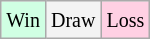<table class="wikitable">
<tr>
<td style="background-color: #d0ffe3;"><small>Win</small></td>
<td style="background-color: #f3f3f3;"><small>Draw</small></td>
<td style="background-color: #ffd0e3;"><small>Loss</small></td>
</tr>
</table>
